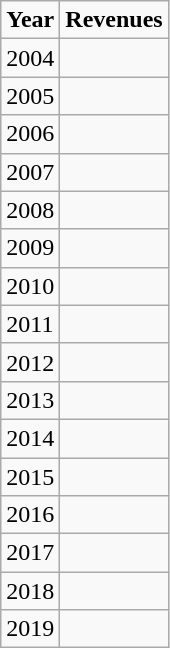<table class="wikitable">
<tr>
<td><strong>Year</strong></td>
<td><strong>Revenues</strong></td>
</tr>
<tr>
<td>2004</td>
<td> </td>
</tr>
<tr>
<td>2005</td>
<td> </td>
</tr>
<tr>
<td>2006</td>
<td> </td>
</tr>
<tr>
<td>2007</td>
<td></td>
</tr>
<tr>
<td>2008</td>
<td> </td>
</tr>
<tr>
<td>2009</td>
<td> </td>
</tr>
<tr>
<td>2010</td>
<td> </td>
</tr>
<tr>
<td>2011</td>
<td> </td>
</tr>
<tr>
<td>2012</td>
<td> </td>
</tr>
<tr>
<td>2013</td>
<td> </td>
</tr>
<tr>
<td>2014</td>
<td> </td>
</tr>
<tr>
<td>2015</td>
<td></td>
</tr>
<tr>
<td>2016</td>
<td></td>
</tr>
<tr>
<td>2017</td>
<td></td>
</tr>
<tr>
<td>2018</td>
<td> </td>
</tr>
<tr>
<td>2019</td>
<td></td>
</tr>
</table>
